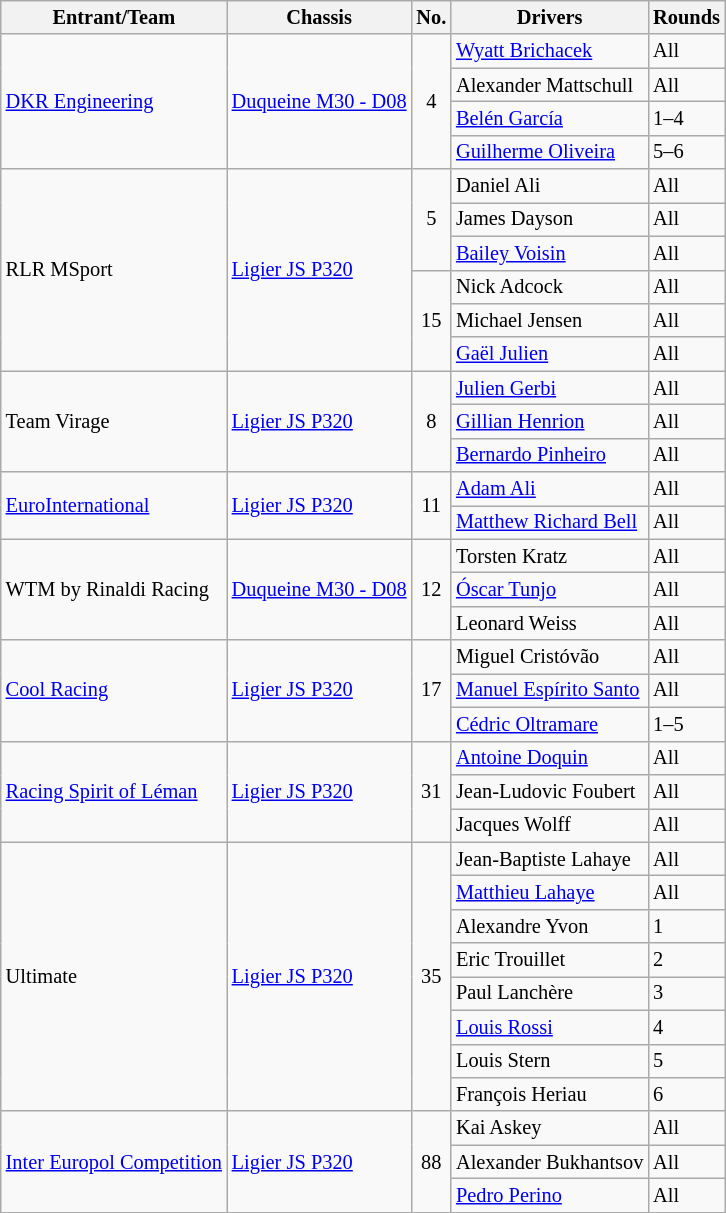<table class="wikitable" style="font-size: 85%;">
<tr>
<th>Entrant/Team</th>
<th>Chassis</th>
<th>No.</th>
<th>Drivers</th>
<th>Rounds</th>
</tr>
<tr>
<td rowspan="4"> <a href='#'>DKR Engineering</a></td>
<td rowspan="4"><a href='#'>Duqueine M30 - D08</a></td>
<td rowspan="4" align="center">4</td>
<td> <a href='#'>Wyatt Brichacek</a></td>
<td>All</td>
</tr>
<tr>
<td> Alexander Mattschull</td>
<td>All</td>
</tr>
<tr>
<td> <a href='#'>Belén García</a></td>
<td>1–4</td>
</tr>
<tr>
<td> <a href='#'>Guilherme Oliveira</a></td>
<td>5–6</td>
</tr>
<tr>
<td rowspan="6"> RLR MSport</td>
<td rowspan="6"><a href='#'>Ligier JS P320</a></td>
<td rowspan="3" align="center">5</td>
<td> Daniel Ali</td>
<td>All</td>
</tr>
<tr>
<td> James Dayson</td>
<td>All</td>
</tr>
<tr>
<td> <a href='#'>Bailey Voisin</a></td>
<td>All</td>
</tr>
<tr>
<td rowspan="3" align="center">15</td>
<td> Nick Adcock</td>
<td>All</td>
</tr>
<tr>
<td> Michael Jensen</td>
<td>All</td>
</tr>
<tr>
<td> <a href='#'>Gaël Julien</a></td>
<td>All</td>
</tr>
<tr>
<td rowspan="3"> Team Virage</td>
<td rowspan="3"><a href='#'>Ligier JS P320</a></td>
<td rowspan="3" align="center">8</td>
<td> <a href='#'>Julien Gerbi</a></td>
<td>All</td>
</tr>
<tr>
<td> <a href='#'>Gillian Henrion</a></td>
<td>All</td>
</tr>
<tr>
<td> <a href='#'>Bernardo Pinheiro</a></td>
<td>All</td>
</tr>
<tr>
<td rowspan="2"> <a href='#'>EuroInternational</a></td>
<td rowspan="2"><a href='#'>Ligier JS P320</a></td>
<td rowspan="2" align="center">11</td>
<td> <a href='#'>Adam Ali</a></td>
<td>All</td>
</tr>
<tr>
<td> <a href='#'>Matthew Richard Bell</a></td>
<td>All</td>
</tr>
<tr>
<td rowspan="3"> WTM by Rinaldi Racing</td>
<td rowspan="3"><a href='#'>Duqueine M30 - D08</a></td>
<td rowspan="3" align="center">12</td>
<td> Torsten Kratz</td>
<td>All</td>
</tr>
<tr>
<td> <a href='#'>Óscar Tunjo</a></td>
<td>All</td>
</tr>
<tr>
<td> Leonard Weiss</td>
<td>All</td>
</tr>
<tr>
<td rowspan="3"> <a href='#'>Cool Racing</a></td>
<td rowspan="3"><a href='#'>Ligier JS P320</a></td>
<td rowspan="3" align="center">17</td>
<td> Miguel Cristóvão</td>
<td>All</td>
</tr>
<tr>
<td> <a href='#'>Manuel Espírito Santo</a></td>
<td>All</td>
</tr>
<tr>
<td> <a href='#'>Cédric Oltramare</a></td>
<td>1–5</td>
</tr>
<tr>
<td rowspan="3"> <a href='#'>Racing Spirit of Léman</a></td>
<td rowspan="3"><a href='#'>Ligier JS P320</a></td>
<td rowspan="3" align="center">31</td>
<td> <a href='#'>Antoine Doquin</a></td>
<td>All</td>
</tr>
<tr>
<td> Jean-Ludovic Foubert</td>
<td>All</td>
</tr>
<tr>
<td> Jacques Wolff</td>
<td>All</td>
</tr>
<tr>
<td rowspan="8"> Ultimate</td>
<td rowspan="8"><a href='#'>Ligier JS P320</a></td>
<td rowspan="8" align="center">35</td>
<td> Jean-Baptiste Lahaye</td>
<td>All</td>
</tr>
<tr>
<td> <a href='#'>Matthieu Lahaye</a></td>
<td>All</td>
</tr>
<tr>
<td> Alexandre Yvon</td>
<td>1</td>
</tr>
<tr>
<td> Eric Trouillet</td>
<td>2</td>
</tr>
<tr>
<td> Paul Lanchère</td>
<td>3</td>
</tr>
<tr>
<td> <a href='#'>Louis Rossi</a></td>
<td>4</td>
</tr>
<tr>
<td> Louis Stern</td>
<td>5</td>
</tr>
<tr>
<td> François Heriau</td>
<td>6</td>
</tr>
<tr>
<td rowspan="3"> <a href='#'>Inter Europol Competition</a></td>
<td rowspan="3"><a href='#'>Ligier JS P320</a></td>
<td rowspan="3" align="center">88</td>
<td> Kai Askey</td>
<td>All</td>
</tr>
<tr>
<td> Alexander Bukhantsov</td>
<td>All</td>
</tr>
<tr>
<td> <a href='#'>Pedro Perino</a></td>
<td>All</td>
</tr>
<tr>
</tr>
</table>
